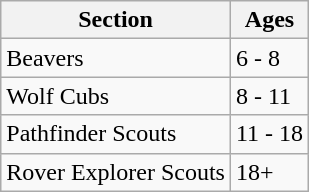<table class="wikitable">
<tr>
<th>Section</th>
<th>Ages</th>
</tr>
<tr>
<td>Beavers</td>
<td>6 - 8</td>
</tr>
<tr>
<td>Wolf Cubs</td>
<td>8 - 11</td>
</tr>
<tr>
<td>Pathfinder Scouts</td>
<td>11 - 18</td>
</tr>
<tr>
<td>Rover Explorer Scouts</td>
<td>18+</td>
</tr>
</table>
